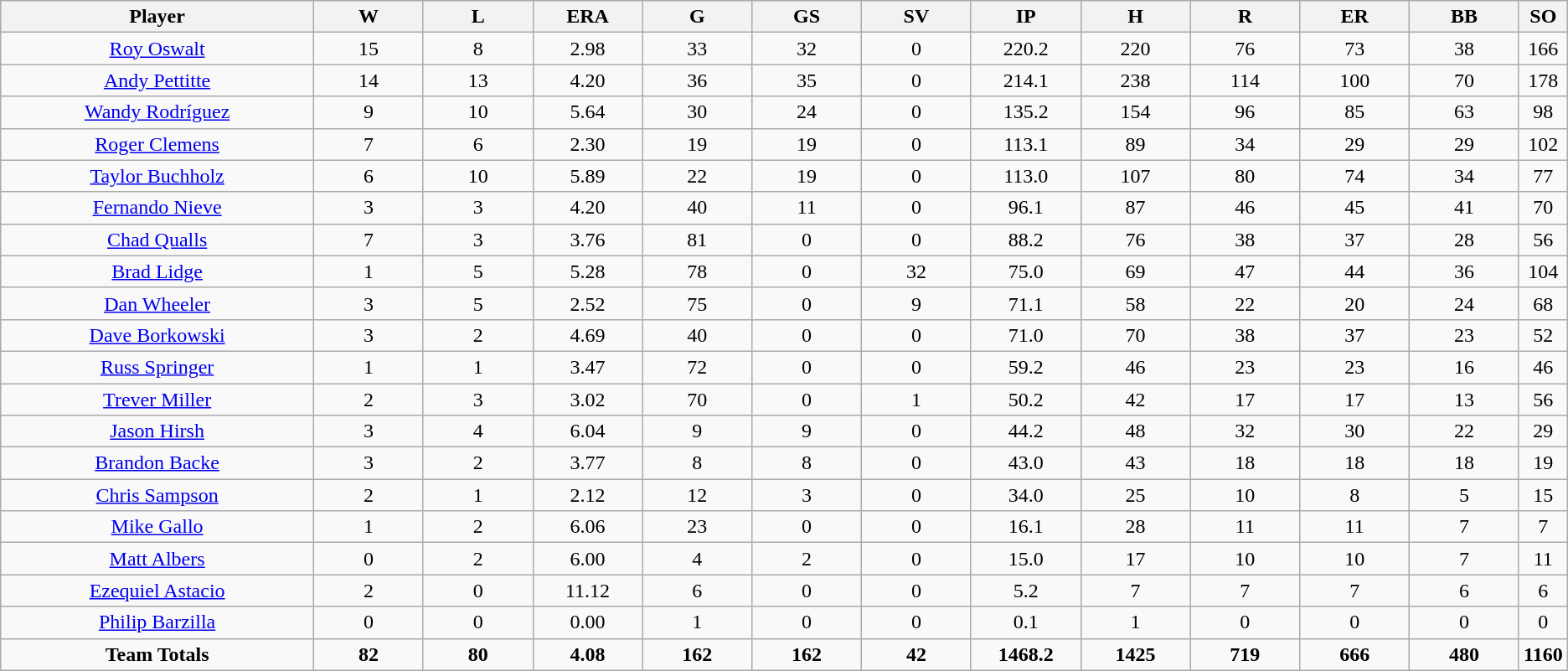<table class=wikitable style="text-align:center">
<tr>
<th bgcolor=#DDDDFF; width="20%">Player</th>
<th bgcolor=#DDDDFF; width="7%">W</th>
<th bgcolor=#DDDDFF; width="7%">L</th>
<th bgcolor=#DDDDFF; width="7%">ERA</th>
<th bgcolor=#DDDDFF; width="7%">G</th>
<th bgcolor=#DDDDFF; width="7%">GS</th>
<th bgcolor=#DDDDFF; width="7%">SV</th>
<th bgcolor=#DDDDFF; width="7%">IP</th>
<th bgcolor=#DDDDFF; width="7%">H</th>
<th bgcolor=#DDDDFF; width="7%">R</th>
<th bgcolor=#DDDDFF; width="7%">ER</th>
<th bgcolor=#DDDDFF; width="7%">BB</th>
<th bgcolor=#DDDDFF; width="7%">SO</th>
</tr>
<tr>
<td><a href='#'>Roy Oswalt</a></td>
<td>15</td>
<td>8</td>
<td>2.98</td>
<td>33</td>
<td>32</td>
<td>0</td>
<td>220.2</td>
<td>220</td>
<td>76</td>
<td>73</td>
<td>38</td>
<td>166</td>
</tr>
<tr>
<td><a href='#'>Andy Pettitte</a></td>
<td>14</td>
<td>13</td>
<td>4.20</td>
<td>36</td>
<td>35</td>
<td>0</td>
<td>214.1</td>
<td>238</td>
<td>114</td>
<td>100</td>
<td>70</td>
<td>178</td>
</tr>
<tr>
<td><a href='#'>Wandy Rodríguez</a></td>
<td>9</td>
<td>10</td>
<td>5.64</td>
<td>30</td>
<td>24</td>
<td>0</td>
<td>135.2</td>
<td>154</td>
<td>96</td>
<td>85</td>
<td>63</td>
<td>98</td>
</tr>
<tr>
<td><a href='#'>Roger Clemens</a></td>
<td>7</td>
<td>6</td>
<td>2.30</td>
<td>19</td>
<td>19</td>
<td>0</td>
<td>113.1</td>
<td>89</td>
<td>34</td>
<td>29</td>
<td>29</td>
<td>102</td>
</tr>
<tr>
<td><a href='#'>Taylor Buchholz</a></td>
<td>6</td>
<td>10</td>
<td>5.89</td>
<td>22</td>
<td>19</td>
<td>0</td>
<td>113.0</td>
<td>107</td>
<td>80</td>
<td>74</td>
<td>34</td>
<td>77</td>
</tr>
<tr>
<td><a href='#'>Fernando Nieve</a></td>
<td>3</td>
<td>3</td>
<td>4.20</td>
<td>40</td>
<td>11</td>
<td>0</td>
<td>96.1</td>
<td>87</td>
<td>46</td>
<td>45</td>
<td>41</td>
<td>70</td>
</tr>
<tr>
<td><a href='#'>Chad Qualls</a></td>
<td>7</td>
<td>3</td>
<td>3.76</td>
<td>81</td>
<td>0</td>
<td>0</td>
<td>88.2</td>
<td>76</td>
<td>38</td>
<td>37</td>
<td>28</td>
<td>56</td>
</tr>
<tr>
<td><a href='#'>Brad Lidge</a></td>
<td>1</td>
<td>5</td>
<td>5.28</td>
<td>78</td>
<td>0</td>
<td>32</td>
<td>75.0</td>
<td>69</td>
<td>47</td>
<td>44</td>
<td>36</td>
<td>104</td>
</tr>
<tr>
<td><a href='#'>Dan Wheeler</a></td>
<td>3</td>
<td>5</td>
<td>2.52</td>
<td>75</td>
<td>0</td>
<td>9</td>
<td>71.1</td>
<td>58</td>
<td>22</td>
<td>20</td>
<td>24</td>
<td>68</td>
</tr>
<tr>
<td><a href='#'>Dave Borkowski</a></td>
<td>3</td>
<td>2</td>
<td>4.69</td>
<td>40</td>
<td>0</td>
<td>0</td>
<td>71.0</td>
<td>70</td>
<td>38</td>
<td>37</td>
<td>23</td>
<td>52</td>
</tr>
<tr>
<td><a href='#'>Russ Springer</a></td>
<td>1</td>
<td>1</td>
<td>3.47</td>
<td>72</td>
<td>0</td>
<td>0</td>
<td>59.2</td>
<td>46</td>
<td>23</td>
<td>23</td>
<td>16</td>
<td>46</td>
</tr>
<tr>
<td><a href='#'>Trever Miller</a></td>
<td>2</td>
<td>3</td>
<td>3.02</td>
<td>70</td>
<td>0</td>
<td>1</td>
<td>50.2</td>
<td>42</td>
<td>17</td>
<td>17</td>
<td>13</td>
<td>56</td>
</tr>
<tr>
<td><a href='#'>Jason Hirsh</a></td>
<td>3</td>
<td>4</td>
<td>6.04</td>
<td>9</td>
<td>9</td>
<td>0</td>
<td>44.2</td>
<td>48</td>
<td>32</td>
<td>30</td>
<td>22</td>
<td>29</td>
</tr>
<tr>
<td><a href='#'>Brandon Backe</a></td>
<td>3</td>
<td>2</td>
<td>3.77</td>
<td>8</td>
<td>8</td>
<td>0</td>
<td>43.0</td>
<td>43</td>
<td>18</td>
<td>18</td>
<td>18</td>
<td>19</td>
</tr>
<tr>
<td><a href='#'>Chris Sampson</a></td>
<td>2</td>
<td>1</td>
<td>2.12</td>
<td>12</td>
<td>3</td>
<td>0</td>
<td>34.0</td>
<td>25</td>
<td>10</td>
<td>8</td>
<td>5</td>
<td>15</td>
</tr>
<tr>
<td><a href='#'>Mike Gallo</a></td>
<td>1</td>
<td>2</td>
<td>6.06</td>
<td>23</td>
<td>0</td>
<td>0</td>
<td>16.1</td>
<td>28</td>
<td>11</td>
<td>11</td>
<td>7</td>
<td>7</td>
</tr>
<tr>
<td><a href='#'>Matt Albers</a></td>
<td>0</td>
<td>2</td>
<td>6.00</td>
<td>4</td>
<td>2</td>
<td>0</td>
<td>15.0</td>
<td>17</td>
<td>10</td>
<td>10</td>
<td>7</td>
<td>11</td>
</tr>
<tr>
<td><a href='#'>Ezequiel Astacio</a></td>
<td>2</td>
<td>0</td>
<td>11.12</td>
<td>6</td>
<td>0</td>
<td>0</td>
<td>5.2</td>
<td>7</td>
<td>7</td>
<td>7</td>
<td>6</td>
<td>6</td>
</tr>
<tr>
<td><a href='#'>Philip Barzilla</a></td>
<td>0</td>
<td>0</td>
<td>0.00</td>
<td>1</td>
<td>0</td>
<td>0</td>
<td>0.1</td>
<td>1</td>
<td>0</td>
<td>0</td>
<td>0</td>
<td>0</td>
</tr>
<tr>
<td><strong>Team Totals</strong></td>
<td><strong>82</strong></td>
<td><strong>80</strong></td>
<td><strong>4.08</strong></td>
<td><strong>162</strong></td>
<td><strong>162</strong></td>
<td><strong>42</strong></td>
<td><strong>1468.2</strong></td>
<td><strong>1425</strong></td>
<td><strong>719</strong></td>
<td><strong>666</strong></td>
<td><strong>480</strong></td>
<td><strong>1160</strong></td>
</tr>
</table>
